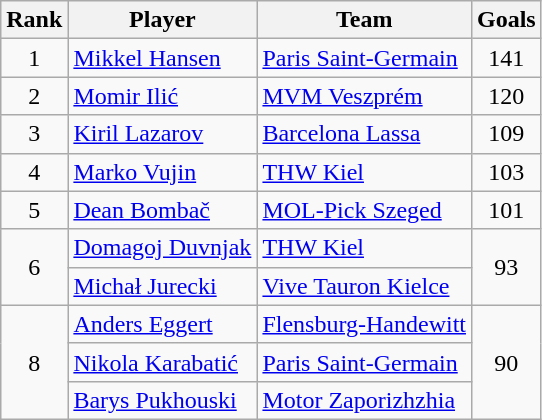<table class="wikitable" style="text-align:center">
<tr>
<th>Rank</th>
<th>Player</th>
<th>Team</th>
<th>Goals</th>
</tr>
<tr>
<td>1</td>
<td style="text-align:left"> <a href='#'>Mikkel Hansen</a></td>
<td style="text-align:left"> <a href='#'>Paris Saint-Germain</a></td>
<td>141</td>
</tr>
<tr>
<td>2</td>
<td style="text-align:left"> <a href='#'>Momir Ilić</a></td>
<td style="text-align:left"> <a href='#'>MVM Veszprém</a></td>
<td>120</td>
</tr>
<tr>
<td>3</td>
<td style="text-align:left"> <a href='#'>Kiril Lazarov</a></td>
<td style="text-align:left"> <a href='#'>Barcelona Lassa</a></td>
<td>109</td>
</tr>
<tr>
<td>4</td>
<td style="text-align:left"> <a href='#'>Marko Vujin</a></td>
<td style="text-align:left"> <a href='#'>THW Kiel</a></td>
<td>103</td>
</tr>
<tr>
<td>5</td>
<td style="text-align:left"> <a href='#'>Dean Bombač</a></td>
<td style="text-align:left"> <a href='#'>MOL-Pick Szeged</a></td>
<td>101</td>
</tr>
<tr>
<td rowspan=2>6</td>
<td style="text-align:left"> <a href='#'>Domagoj Duvnjak</a></td>
<td style="text-align:left"> <a href='#'>THW Kiel</a></td>
<td rowspan=2>93</td>
</tr>
<tr>
<td style="text-align:left"> <a href='#'>Michał Jurecki</a></td>
<td style="text-align:left"> <a href='#'>Vive Tauron Kielce</a></td>
</tr>
<tr>
<td rowspan=3>8</td>
<td style="text-align:left"> <a href='#'>Anders Eggert</a></td>
<td style="text-align:left"> <a href='#'>Flensburg-Handewitt</a></td>
<td rowspan=3>90</td>
</tr>
<tr>
<td style="text-align:left"> <a href='#'>Nikola Karabatić</a></td>
<td style="text-align:left"> <a href='#'>Paris Saint-Germain</a></td>
</tr>
<tr>
<td style="text-align:left"> <a href='#'>Barys Pukhouski</a></td>
<td style="text-align:left"> <a href='#'>Motor Zaporizhzhia</a></td>
</tr>
</table>
